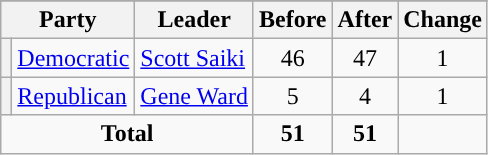<table class="wikitable" style="text-align:center;">
<tr>
</tr>
<tr>
<th colspan=2>Party</th>
<th>Leader</th>
<th>Before</th>
<th>After</th>
<th>Change</th>
</tr>
<tr>
<th style="background-color:"></th>
<td style="text-align:left;"><a href='#'>Democratic</a></td>
<td style="text-align:left;"><a href='#'>Scott Saiki</a></td>
<td>46</td>
<td>47</td>
<td> 1</td>
</tr>
<tr>
<th style="background-color:"></th>
<td style="text-align:left;"><a href='#'>Republican</a></td>
<td style="text-align:left;"><a href='#'>Gene Ward</a></td>
<td>5</td>
<td>4</td>
<td> 1</td>
</tr>
<tr>
<td colspan=3><strong>Total</strong></td>
<td><strong>51</strong></td>
<td><strong>51</strong></td>
<td></td>
</tr>
</table>
